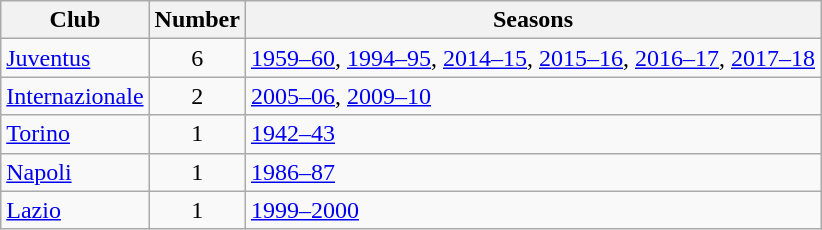<table class="wikitable sortable">
<tr>
<th>Club</th>
<th>Number</th>
<th>Seasons</th>
</tr>
<tr>
<td><a href='#'>Juventus</a></td>
<td style="text-align:center">6</td>
<td><a href='#'>1959–60</a>, <a href='#'>1994–95</a>, <a href='#'>2014–15</a>, <a href='#'>2015–16</a>, <a href='#'>2016–17</a>, <a href='#'>2017–18</a></td>
</tr>
<tr>
<td><a href='#'>Internazionale</a></td>
<td style="text-align:center">2</td>
<td><a href='#'>2005–06</a>, <a href='#'>2009–10</a></td>
</tr>
<tr>
<td><a href='#'>Torino</a></td>
<td style="text-align:center">1</td>
<td><a href='#'>1942–43</a></td>
</tr>
<tr>
<td><a href='#'>Napoli</a></td>
<td style="text-align:center">1</td>
<td><a href='#'>1986–87</a></td>
</tr>
<tr>
<td><a href='#'>Lazio</a></td>
<td style="text-align:center">1</td>
<td><a href='#'>1999–2000</a></td>
</tr>
</table>
